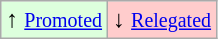<table class="wikitable" align="center">
<tr>
<td style="background:#ddffdd">↑ <small><a href='#'>Promoted</a></small></td>
<td style="background:#ffcccc">↓ <small><a href='#'>Relegated</a></small></td>
</tr>
</table>
